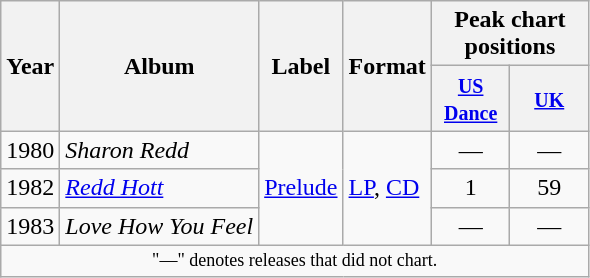<table class="wikitable">
<tr>
<th scope="col" rowspan="2">Year</th>
<th scope="col" rowspan="2">Album</th>
<th scope="col" rowspan="2">Label</th>
<th scope="col" rowspan="2">Format</th>
<th scope="col" colspan="2">Peak chart positions</th>
</tr>
<tr>
<th width="45"><small><a href='#'>US Dance</a></small><br></th>
<th width="45"><small><a href='#'>UK</a></small><br></th>
</tr>
<tr>
<td>1980</td>
<td><em>Sharon Redd</em></td>
<td rowspan="3"><a href='#'>Prelude</a></td>
<td rowspan="3"><a href='#'>LP</a>, <a href='#'>CD</a></td>
<td align=center>―</td>
<td align=center>―</td>
</tr>
<tr>
<td>1982</td>
<td><em><a href='#'>Redd Hott</a></em></td>
<td align=center>1</td>
<td align=center>59</td>
</tr>
<tr>
<td>1983</td>
<td><em>Love How You Feel</em></td>
<td align=center>―</td>
<td align=center>―</td>
</tr>
<tr>
<td colspan="6" style="text-align:center; font-size:9pt;">"—" denotes releases that did not chart.</td>
</tr>
</table>
